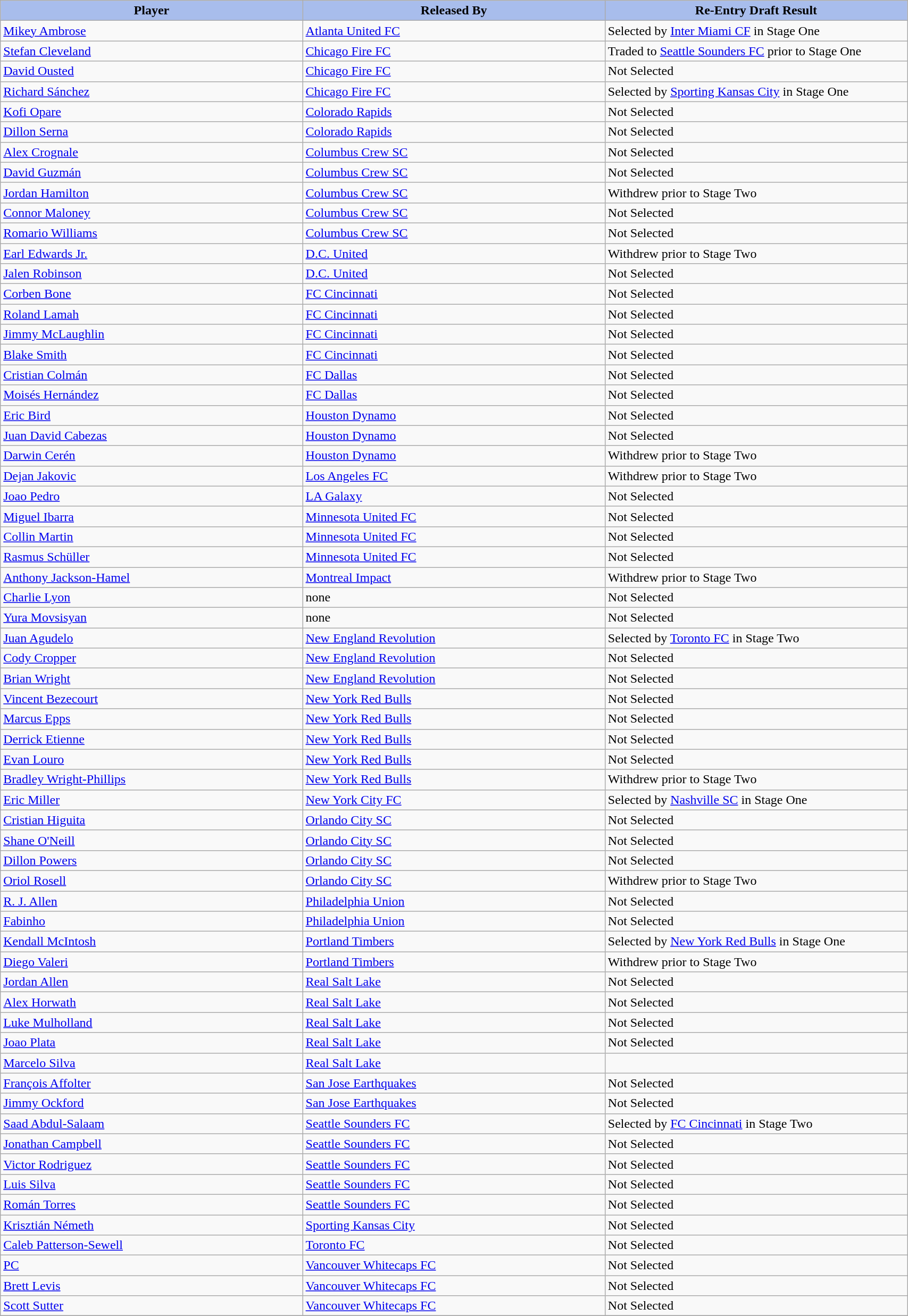<table class="wikitable sortable" style="width:90%">
<tr>
<th style="background:#A8BDEC;" width=30%>Player</th>
<th width=30% style="background:#A8BDEC;">Released By</th>
<th width=30% style="background:#A8BDEC;">Re-Entry Draft Result</th>
</tr>
<tr>
<td><a href='#'>Mikey Ambrose</a></td>
<td><a href='#'>Atlanta United FC</a></td>
<td>Selected by <a href='#'>Inter Miami CF</a> in Stage One</td>
</tr>
<tr>
<td><a href='#'>Stefan Cleveland</a></td>
<td><a href='#'>Chicago Fire FC</a></td>
<td>Traded to <a href='#'>Seattle Sounders FC</a> prior to Stage One</td>
</tr>
<tr>
<td><a href='#'>David Ousted</a></td>
<td><a href='#'>Chicago Fire FC</a></td>
<td>Not Selected</td>
</tr>
<tr>
<td><a href='#'>Richard Sánchez</a></td>
<td><a href='#'>Chicago Fire FC</a></td>
<td>Selected by <a href='#'>Sporting Kansas City</a> in Stage One</td>
</tr>
<tr>
<td><a href='#'>Kofi Opare</a></td>
<td><a href='#'>Colorado Rapids</a></td>
<td>Not Selected</td>
</tr>
<tr>
<td><a href='#'>Dillon Serna</a></td>
<td><a href='#'>Colorado Rapids</a></td>
<td>Not Selected</td>
</tr>
<tr>
<td><a href='#'>Alex Crognale</a></td>
<td><a href='#'>Columbus Crew SC</a></td>
<td>Not Selected</td>
</tr>
<tr>
<td><a href='#'>David Guzmán</a></td>
<td><a href='#'>Columbus Crew SC</a></td>
<td>Not Selected</td>
</tr>
<tr>
<td><a href='#'>Jordan Hamilton</a></td>
<td><a href='#'>Columbus Crew SC</a></td>
<td>Withdrew prior to Stage Two</td>
</tr>
<tr>
<td><a href='#'>Connor Maloney</a></td>
<td><a href='#'>Columbus Crew SC</a></td>
<td>Not Selected</td>
</tr>
<tr>
<td><a href='#'>Romario Williams</a></td>
<td><a href='#'>Columbus Crew SC</a></td>
<td>Not Selected</td>
</tr>
<tr>
<td><a href='#'>Earl Edwards Jr.</a></td>
<td><a href='#'>D.C. United</a></td>
<td>Withdrew prior to Stage Two</td>
</tr>
<tr>
<td><a href='#'>Jalen Robinson</a></td>
<td><a href='#'>D.C. United</a></td>
<td>Not Selected</td>
</tr>
<tr>
<td><a href='#'>Corben Bone</a></td>
<td><a href='#'>FC Cincinnati</a></td>
<td>Not Selected</td>
</tr>
<tr>
<td><a href='#'>Roland Lamah</a></td>
<td><a href='#'>FC Cincinnati</a></td>
<td>Not Selected</td>
</tr>
<tr>
<td><a href='#'>Jimmy McLaughlin</a></td>
<td><a href='#'>FC Cincinnati</a></td>
<td>Not Selected</td>
</tr>
<tr>
<td><a href='#'>Blake Smith</a></td>
<td><a href='#'>FC Cincinnati</a></td>
<td>Not Selected</td>
</tr>
<tr>
<td><a href='#'>Cristian Colmán</a></td>
<td><a href='#'>FC Dallas</a></td>
<td>Not Selected</td>
</tr>
<tr>
<td><a href='#'>Moisés Hernández</a></td>
<td><a href='#'>FC Dallas</a></td>
<td>Not Selected</td>
</tr>
<tr>
<td><a href='#'>Eric Bird</a></td>
<td><a href='#'>Houston Dynamo</a></td>
<td>Not Selected</td>
</tr>
<tr>
<td><a href='#'>Juan David Cabezas</a></td>
<td><a href='#'>Houston Dynamo</a></td>
<td>Not Selected</td>
</tr>
<tr>
<td><a href='#'>Darwin Cerén</a></td>
<td><a href='#'>Houston Dynamo</a></td>
<td>Withdrew prior to Stage Two</td>
</tr>
<tr>
<td><a href='#'>Dejan Jakovic</a></td>
<td><a href='#'>Los Angeles FC</a></td>
<td>Withdrew prior to Stage Two</td>
</tr>
<tr>
<td><a href='#'>Joao Pedro</a></td>
<td><a href='#'>LA Galaxy</a></td>
<td>Not Selected</td>
</tr>
<tr>
<td><a href='#'>Miguel Ibarra</a></td>
<td><a href='#'>Minnesota United FC</a></td>
<td>Not Selected</td>
</tr>
<tr>
<td><a href='#'>Collin Martin</a></td>
<td><a href='#'>Minnesota United FC</a></td>
<td>Not Selected</td>
</tr>
<tr>
<td><a href='#'>Rasmus Schüller</a></td>
<td><a href='#'>Minnesota United FC</a></td>
<td>Not Selected</td>
</tr>
<tr>
<td><a href='#'>Anthony Jackson-Hamel</a></td>
<td><a href='#'>Montreal Impact</a></td>
<td>Withdrew prior to Stage Two</td>
</tr>
<tr>
<td><a href='#'>Charlie Lyon</a></td>
<td>none</td>
<td>Not Selected</td>
</tr>
<tr>
<td><a href='#'>Yura Movsisyan</a></td>
<td>none</td>
<td>Not Selected</td>
</tr>
<tr>
<td><a href='#'>Juan Agudelo</a></td>
<td><a href='#'>New England Revolution</a></td>
<td>Selected by <a href='#'>Toronto FC</a> in Stage Two</td>
</tr>
<tr>
<td><a href='#'>Cody Cropper</a></td>
<td><a href='#'>New England Revolution</a></td>
<td>Not Selected</td>
</tr>
<tr>
<td><a href='#'>Brian Wright</a></td>
<td><a href='#'>New England Revolution</a></td>
<td>Not Selected</td>
</tr>
<tr>
<td><a href='#'>Vincent Bezecourt</a></td>
<td><a href='#'>New York Red Bulls</a></td>
<td>Not Selected</td>
</tr>
<tr>
<td><a href='#'>Marcus Epps</a></td>
<td><a href='#'>New York Red Bulls</a></td>
<td>Not Selected</td>
</tr>
<tr>
<td><a href='#'>Derrick Etienne</a></td>
<td><a href='#'>New York Red Bulls</a></td>
<td>Not Selected</td>
</tr>
<tr>
<td><a href='#'>Evan Louro</a></td>
<td><a href='#'>New York Red Bulls</a></td>
<td>Not Selected</td>
</tr>
<tr>
<td><a href='#'>Bradley Wright-Phillips</a></td>
<td><a href='#'>New York Red Bulls</a></td>
<td>Withdrew prior to Stage Two</td>
</tr>
<tr>
<td><a href='#'>Eric Miller</a></td>
<td><a href='#'>New York City FC</a></td>
<td>Selected by <a href='#'>Nashville SC</a> in Stage One</td>
</tr>
<tr>
<td><a href='#'>Cristian Higuita</a></td>
<td><a href='#'>Orlando City SC</a></td>
<td>Not Selected</td>
</tr>
<tr>
<td><a href='#'>Shane O'Neill</a></td>
<td><a href='#'>Orlando City SC</a></td>
<td>Not Selected</td>
</tr>
<tr>
<td><a href='#'>Dillon Powers</a></td>
<td><a href='#'>Orlando City SC</a></td>
<td>Not Selected</td>
</tr>
<tr>
<td><a href='#'>Oriol Rosell</a></td>
<td><a href='#'>Orlando City SC</a></td>
<td>Withdrew prior to Stage Two</td>
</tr>
<tr>
<td><a href='#'>R. J. Allen</a></td>
<td><a href='#'>Philadelphia Union</a></td>
<td>Not Selected</td>
</tr>
<tr>
<td><a href='#'>Fabinho</a></td>
<td><a href='#'>Philadelphia Union</a></td>
<td>Not Selected</td>
</tr>
<tr>
<td><a href='#'>Kendall McIntosh</a></td>
<td><a href='#'>Portland Timbers</a></td>
<td>Selected by <a href='#'>New York Red Bulls</a> in Stage One</td>
</tr>
<tr>
<td><a href='#'>Diego Valeri</a></td>
<td><a href='#'>Portland Timbers</a></td>
<td>Withdrew prior to Stage Two</td>
</tr>
<tr>
<td><a href='#'>Jordan Allen</a></td>
<td><a href='#'>Real Salt Lake</a></td>
<td>Not Selected</td>
</tr>
<tr>
<td><a href='#'>Alex Horwath</a></td>
<td><a href='#'>Real Salt Lake</a></td>
<td>Not Selected</td>
</tr>
<tr>
<td><a href='#'>Luke Mulholland</a></td>
<td><a href='#'>Real Salt Lake</a></td>
<td>Not Selected</td>
</tr>
<tr>
<td><a href='#'>Joao Plata</a></td>
<td><a href='#'>Real Salt Lake</a></td>
<td>Not Selected</td>
</tr>
<tr>
<td><a href='#'>Marcelo Silva</a></td>
<td><a href='#'>Real Salt Lake</a></td>
<td></td>
</tr>
<tr>
<td><a href='#'>François Affolter</a></td>
<td><a href='#'>San Jose Earthquakes</a></td>
<td>Not Selected</td>
</tr>
<tr>
<td><a href='#'>Jimmy Ockford</a></td>
<td><a href='#'>San Jose Earthquakes</a></td>
<td>Not Selected</td>
</tr>
<tr>
<td><a href='#'>Saad Abdul-Salaam</a></td>
<td><a href='#'>Seattle Sounders FC</a></td>
<td>Selected by <a href='#'>FC Cincinnati</a> in Stage Two</td>
</tr>
<tr>
<td><a href='#'>Jonathan Campbell</a></td>
<td><a href='#'>Seattle Sounders FC</a></td>
<td>Not Selected</td>
</tr>
<tr>
<td><a href='#'>Victor Rodriguez</a></td>
<td><a href='#'>Seattle Sounders FC</a></td>
<td>Not Selected</td>
</tr>
<tr>
<td><a href='#'>Luis Silva</a></td>
<td><a href='#'>Seattle Sounders FC</a></td>
<td>Not Selected</td>
</tr>
<tr>
<td><a href='#'>Román Torres</a></td>
<td><a href='#'>Seattle Sounders FC</a></td>
<td>Not Selected</td>
</tr>
<tr>
<td><a href='#'>Krisztián Németh</a></td>
<td><a href='#'>Sporting Kansas City</a></td>
<td>Not Selected</td>
</tr>
<tr>
<td><a href='#'>Caleb Patterson-Sewell</a></td>
<td><a href='#'>Toronto FC</a></td>
<td>Not Selected</td>
</tr>
<tr>
<td><a href='#'>PC</a></td>
<td><a href='#'>Vancouver Whitecaps FC</a></td>
<td>Not Selected</td>
</tr>
<tr>
<td><a href='#'>Brett Levis</a></td>
<td><a href='#'>Vancouver Whitecaps FC</a></td>
<td>Not Selected</td>
</tr>
<tr>
<td><a href='#'>Scott Sutter</a></td>
<td><a href='#'>Vancouver Whitecaps FC</a></td>
<td>Not Selected</td>
</tr>
<tr>
</tr>
</table>
